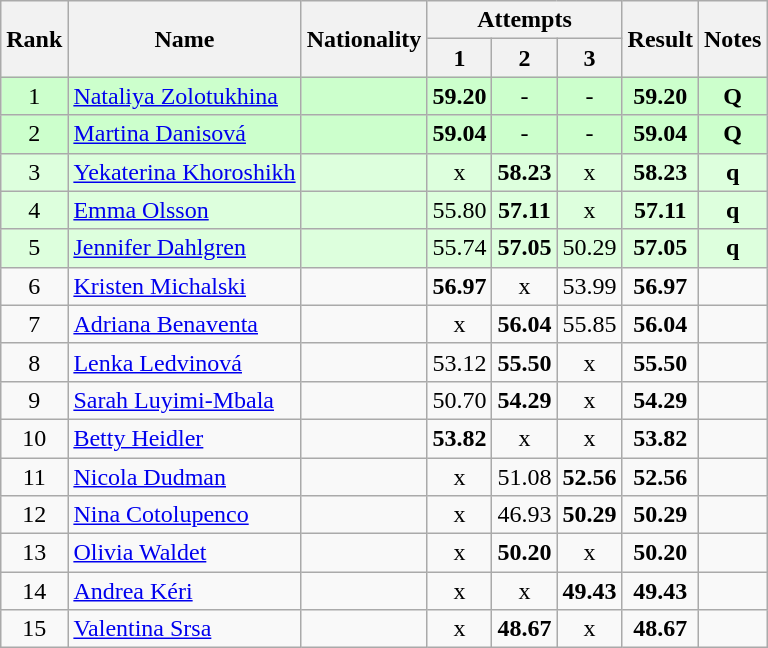<table class="wikitable sortable" style="text-align:center">
<tr>
<th rowspan=2>Rank</th>
<th rowspan=2>Name</th>
<th rowspan=2>Nationality</th>
<th colspan=3>Attempts</th>
<th rowspan=2>Result</th>
<th rowspan=2>Notes</th>
</tr>
<tr>
<th>1</th>
<th>2</th>
<th>3</th>
</tr>
<tr bgcolor=ccffcc>
<td>1</td>
<td align=left><a href='#'>Nataliya Zolotukhina</a></td>
<td align=left></td>
<td><strong>59.20</strong></td>
<td>-</td>
<td>-</td>
<td><strong>59.20</strong></td>
<td><strong>Q</strong></td>
</tr>
<tr bgcolor=ccffcc>
<td>2</td>
<td align=left><a href='#'>Martina Danisová</a></td>
<td align=left></td>
<td><strong>59.04</strong></td>
<td>-</td>
<td>-</td>
<td><strong>59.04</strong></td>
<td><strong>Q</strong></td>
</tr>
<tr bgcolor=ddffdd>
<td>3</td>
<td align=left><a href='#'>Yekaterina Khoroshikh</a></td>
<td align=left></td>
<td>x</td>
<td><strong>58.23</strong></td>
<td>x</td>
<td><strong>58.23</strong></td>
<td><strong>q</strong></td>
</tr>
<tr bgcolor=ddffdd>
<td>4</td>
<td align=left><a href='#'>Emma Olsson</a></td>
<td align=left></td>
<td>55.80</td>
<td><strong>57.11</strong></td>
<td>x</td>
<td><strong>57.11</strong></td>
<td><strong>q</strong></td>
</tr>
<tr bgcolor=ddffdd>
<td>5</td>
<td align=left><a href='#'>Jennifer Dahlgren</a></td>
<td align=left></td>
<td>55.74</td>
<td><strong>57.05</strong></td>
<td>50.29</td>
<td><strong>57.05</strong></td>
<td><strong>q</strong></td>
</tr>
<tr>
<td>6</td>
<td align=left><a href='#'>Kristen Michalski</a></td>
<td align=left></td>
<td><strong>56.97</strong></td>
<td>x</td>
<td>53.99</td>
<td><strong>56.97</strong></td>
<td></td>
</tr>
<tr>
<td>7</td>
<td align=left><a href='#'>Adriana Benaventa</a></td>
<td align=left></td>
<td>x</td>
<td><strong>56.04</strong></td>
<td>55.85</td>
<td><strong>56.04</strong></td>
<td></td>
</tr>
<tr>
<td>8</td>
<td align=left><a href='#'>Lenka Ledvinová</a></td>
<td align=left></td>
<td>53.12</td>
<td><strong>55.50</strong></td>
<td>x</td>
<td><strong>55.50</strong></td>
<td></td>
</tr>
<tr>
<td>9</td>
<td align=left><a href='#'>Sarah Luyimi-Mbala</a></td>
<td align=left></td>
<td>50.70</td>
<td><strong>54.29</strong></td>
<td>x</td>
<td><strong>54.29</strong></td>
<td></td>
</tr>
<tr>
<td>10</td>
<td align=left><a href='#'>Betty Heidler</a></td>
<td align=left></td>
<td><strong>53.82</strong></td>
<td>x</td>
<td>x</td>
<td><strong>53.82</strong></td>
<td></td>
</tr>
<tr>
<td>11</td>
<td align=left><a href='#'>Nicola Dudman</a></td>
<td align=left></td>
<td>x</td>
<td>51.08</td>
<td><strong>52.56</strong></td>
<td><strong>52.56</strong></td>
<td></td>
</tr>
<tr>
<td>12</td>
<td align=left><a href='#'>Nina Cotolupenco</a></td>
<td align=left></td>
<td>x</td>
<td>46.93</td>
<td><strong>50.29</strong></td>
<td><strong>50.29</strong></td>
<td></td>
</tr>
<tr>
<td>13</td>
<td align=left><a href='#'>Olivia Waldet</a></td>
<td align=left></td>
<td>x</td>
<td><strong>50.20</strong></td>
<td>x</td>
<td><strong>50.20</strong></td>
<td></td>
</tr>
<tr>
<td>14</td>
<td align=left><a href='#'>Andrea Kéri</a></td>
<td align=left></td>
<td>x</td>
<td>x</td>
<td><strong>49.43</strong></td>
<td><strong>49.43</strong></td>
<td></td>
</tr>
<tr>
<td>15</td>
<td align=left><a href='#'>Valentina Srsa</a></td>
<td align=left></td>
<td>x</td>
<td><strong>48.67</strong></td>
<td>x</td>
<td><strong>48.67</strong></td>
<td></td>
</tr>
</table>
